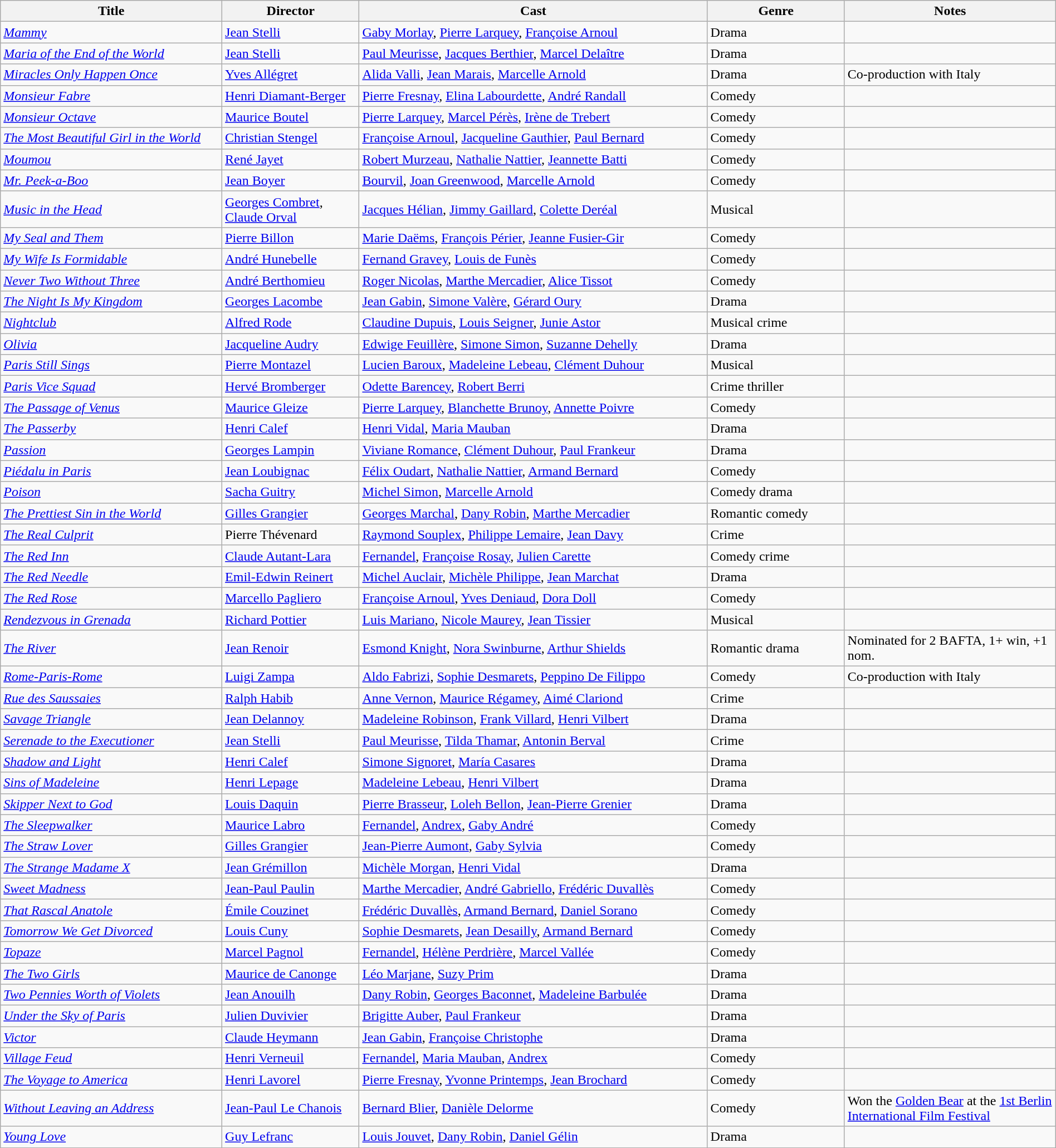<table class="wikitable" style="width:100%;">
<tr>
<th style="width:21%;">Title</th>
<th style="width:13%;">Director</th>
<th style="width:33%;">Cast</th>
<th style="width:13%;">Genre</th>
<th style="width:20%;">Notes</th>
</tr>
<tr>
<td><em><a href='#'>Mammy</a></em></td>
<td><a href='#'>Jean Stelli</a></td>
<td><a href='#'>Gaby Morlay</a>, <a href='#'>Pierre Larquey</a>, <a href='#'>Françoise Arnoul</a></td>
<td>Drama</td>
<td></td>
</tr>
<tr>
<td><em><a href='#'>Maria of the End of the World</a></em></td>
<td><a href='#'>Jean Stelli</a></td>
<td><a href='#'>Paul Meurisse</a>, <a href='#'>Jacques Berthier</a>, <a href='#'>Marcel Delaître</a></td>
<td>Drama</td>
<td></td>
</tr>
<tr>
<td><em><a href='#'>Miracles Only Happen Once</a></em></td>
<td><a href='#'>Yves Allégret</a></td>
<td><a href='#'>Alida Valli</a>, <a href='#'>Jean Marais</a>, <a href='#'>Marcelle Arnold</a></td>
<td>Drama</td>
<td>Co-production with Italy</td>
</tr>
<tr>
<td><em><a href='#'>Monsieur Fabre</a></em></td>
<td><a href='#'>Henri Diamant-Berger</a></td>
<td><a href='#'>Pierre Fresnay</a>, <a href='#'>Elina Labourdette</a>, <a href='#'>André Randall</a></td>
<td>Comedy</td>
<td></td>
</tr>
<tr>
<td><em><a href='#'>Monsieur Octave</a></em></td>
<td><a href='#'>Maurice Boutel</a></td>
<td><a href='#'>Pierre Larquey</a>, <a href='#'>Marcel Pérès</a>, <a href='#'>Irène de Trebert</a></td>
<td>Comedy</td>
<td></td>
</tr>
<tr>
<td><em><a href='#'>The Most Beautiful Girl in the World</a></em></td>
<td><a href='#'>Christian Stengel</a></td>
<td><a href='#'>Françoise Arnoul</a>, <a href='#'>Jacqueline Gauthier</a>, <a href='#'>Paul Bernard</a></td>
<td>Comedy</td>
<td></td>
</tr>
<tr>
<td><em><a href='#'>Moumou</a></em></td>
<td><a href='#'>René Jayet</a></td>
<td><a href='#'>Robert Murzeau</a>, <a href='#'>Nathalie Nattier</a>, <a href='#'>Jeannette Batti</a></td>
<td>Comedy</td>
<td></td>
</tr>
<tr>
<td><em><a href='#'>Mr. Peek-a-Boo</a></em></td>
<td><a href='#'>Jean Boyer</a></td>
<td><a href='#'>Bourvil</a>, <a href='#'>Joan Greenwood</a>, <a href='#'>Marcelle Arnold</a></td>
<td>Comedy</td>
<td></td>
</tr>
<tr>
<td><em><a href='#'>Music in the Head</a></em></td>
<td><a href='#'>Georges Combret</a>, <a href='#'>Claude Orval</a></td>
<td><a href='#'>Jacques Hélian</a>, <a href='#'>Jimmy Gaillard</a>, <a href='#'>Colette Deréal</a></td>
<td>Musical</td>
<td></td>
</tr>
<tr>
<td><em><a href='#'>My Seal and Them</a></em></td>
<td><a href='#'>Pierre Billon</a></td>
<td><a href='#'>Marie Daëms</a>, <a href='#'>François Périer</a>, <a href='#'>Jeanne Fusier-Gir</a></td>
<td>Comedy</td>
<td></td>
</tr>
<tr>
<td><em><a href='#'>My Wife Is Formidable</a></em></td>
<td><a href='#'>André Hunebelle</a></td>
<td><a href='#'>Fernand Gravey</a>, <a href='#'>Louis de Funès </a></td>
<td>Comedy</td>
<td></td>
</tr>
<tr>
<td><em><a href='#'>Never Two Without Three</a></em></td>
<td><a href='#'>André Berthomieu</a></td>
<td><a href='#'>Roger Nicolas</a>, <a href='#'>Marthe Mercadier</a>, <a href='#'>Alice Tissot</a></td>
<td>Comedy</td>
<td></td>
</tr>
<tr>
<td><em><a href='#'>The Night Is My Kingdom</a></em></td>
<td><a href='#'>Georges Lacombe</a></td>
<td><a href='#'>Jean Gabin</a>, <a href='#'>Simone Valère</a>, <a href='#'>Gérard Oury</a></td>
<td>Drama</td>
<td></td>
</tr>
<tr>
<td><em><a href='#'>Nightclub</a></em></td>
<td><a href='#'>Alfred Rode</a></td>
<td><a href='#'>Claudine Dupuis</a>, <a href='#'>Louis Seigner</a>, <a href='#'>Junie Astor</a></td>
<td>Musical crime</td>
<td></td>
</tr>
<tr>
<td><em><a href='#'>Olivia</a></em></td>
<td><a href='#'>Jacqueline Audry</a></td>
<td><a href='#'>Edwige Feuillère</a>, <a href='#'>Simone Simon</a>, <a href='#'>Suzanne Dehelly</a></td>
<td>Drama</td>
<td></td>
</tr>
<tr>
<td><em><a href='#'>Paris Still Sings</a></em></td>
<td><a href='#'>Pierre Montazel</a></td>
<td><a href='#'>Lucien Baroux</a>, <a href='#'>Madeleine Lebeau</a>, <a href='#'>Clément Duhour</a></td>
<td>Musical</td>
<td></td>
</tr>
<tr>
<td><em><a href='#'>Paris Vice Squad</a></em></td>
<td><a href='#'>Hervé Bromberger</a></td>
<td><a href='#'>Odette Barencey</a>, <a href='#'>Robert Berri</a></td>
<td>Crime thriller</td>
<td></td>
</tr>
<tr>
<td><em><a href='#'>The Passage of Venus</a></em></td>
<td><a href='#'>Maurice Gleize</a></td>
<td><a href='#'>Pierre Larquey</a>, <a href='#'>Blanchette Brunoy</a>, <a href='#'>Annette Poivre</a></td>
<td>Comedy</td>
<td></td>
</tr>
<tr>
<td><em><a href='#'>The Passerby</a></em></td>
<td><a href='#'>Henri Calef </a></td>
<td><a href='#'>Henri Vidal</a>, <a href='#'>Maria Mauban</a></td>
<td>Drama</td>
<td></td>
</tr>
<tr>
<td><em><a href='#'>Passion</a></em></td>
<td><a href='#'>Georges Lampin</a></td>
<td><a href='#'>Viviane Romance</a>, <a href='#'>Clément Duhour</a>, <a href='#'>Paul Frankeur</a></td>
<td>Drama</td>
<td></td>
</tr>
<tr>
<td><em><a href='#'>Piédalu in Paris</a></em></td>
<td><a href='#'>Jean Loubignac</a></td>
<td><a href='#'>Félix Oudart</a>, <a href='#'>Nathalie Nattier</a>, <a href='#'>Armand Bernard</a></td>
<td>Comedy</td>
<td></td>
</tr>
<tr>
<td><em><a href='#'>Poison</a></em></td>
<td><a href='#'>Sacha Guitry</a></td>
<td><a href='#'>Michel Simon</a>, <a href='#'>Marcelle Arnold</a></td>
<td>Comedy drama</td>
<td></td>
</tr>
<tr>
<td><em><a href='#'>The Prettiest Sin in the World</a></em></td>
<td><a href='#'>Gilles Grangier</a></td>
<td><a href='#'>Georges Marchal</a>, <a href='#'>Dany Robin</a>, <a href='#'>Marthe Mercadier</a></td>
<td>Romantic comedy</td>
<td></td>
</tr>
<tr>
<td><em><a href='#'>The Real Culprit</a></em></td>
<td>Pierre Thévenard</td>
<td><a href='#'>Raymond Souplex</a>, <a href='#'>Philippe Lemaire</a>, <a href='#'>Jean Davy</a></td>
<td>Crime</td>
<td></td>
</tr>
<tr>
<td><em><a href='#'>The Red Inn</a></em></td>
<td><a href='#'>Claude Autant-Lara</a></td>
<td><a href='#'>Fernandel</a>, <a href='#'>Françoise Rosay</a>, <a href='#'>Julien Carette</a></td>
<td>Comedy crime</td>
<td></td>
</tr>
<tr>
<td><em><a href='#'>The Red Needle</a></em></td>
<td><a href='#'>Emil-Edwin Reinert</a></td>
<td><a href='#'>Michel Auclair</a>, <a href='#'>Michèle Philippe</a>, <a href='#'>Jean Marchat</a></td>
<td>Drama</td>
<td></td>
</tr>
<tr>
<td><em><a href='#'>The Red Rose</a></em></td>
<td><a href='#'>Marcello Pagliero</a></td>
<td><a href='#'>Françoise Arnoul</a>, <a href='#'>Yves Deniaud</a>, <a href='#'>Dora Doll</a></td>
<td>Comedy</td>
<td></td>
</tr>
<tr>
<td><em><a href='#'>Rendezvous in Grenada</a></em></td>
<td><a href='#'>Richard Pottier</a></td>
<td><a href='#'>Luis Mariano</a>, <a href='#'>Nicole Maurey</a>, <a href='#'>Jean Tissier</a></td>
<td>Musical</td>
<td></td>
</tr>
<tr>
<td><em><a href='#'>The River</a></em></td>
<td><a href='#'>Jean Renoir</a></td>
<td><a href='#'>Esmond Knight</a>, <a href='#'>Nora Swinburne</a>, <a href='#'>Arthur Shields</a></td>
<td>Romantic drama</td>
<td>Nominated for 2 BAFTA, 1+ win, +1 nom.</td>
</tr>
<tr>
<td><em><a href='#'>Rome-Paris-Rome</a></em></td>
<td><a href='#'>Luigi Zampa</a></td>
<td><a href='#'>Aldo Fabrizi</a>, <a href='#'>Sophie Desmarets</a>, <a href='#'>Peppino De Filippo</a></td>
<td>Comedy</td>
<td>Co-production with Italy</td>
</tr>
<tr>
<td><em><a href='#'>Rue des Saussaies</a></em></td>
<td><a href='#'>Ralph Habib</a></td>
<td><a href='#'>Anne Vernon</a>, <a href='#'>Maurice Régamey</a>, <a href='#'>Aimé Clariond</a></td>
<td>Crime</td>
<td></td>
</tr>
<tr>
<td><em><a href='#'>Savage Triangle</a></em></td>
<td><a href='#'>Jean Delannoy</a></td>
<td><a href='#'>Madeleine Robinson</a>, <a href='#'>Frank Villard</a>, <a href='#'>Henri Vilbert</a></td>
<td>Drama</td>
<td></td>
</tr>
<tr>
<td><em><a href='#'>Serenade to the Executioner</a></em></td>
<td><a href='#'>Jean Stelli</a></td>
<td><a href='#'>Paul Meurisse</a>, <a href='#'>Tilda Thamar</a>, <a href='#'>Antonin Berval</a></td>
<td>Crime</td>
<td></td>
</tr>
<tr>
<td><em><a href='#'>Shadow and Light</a></em></td>
<td><a href='#'>Henri Calef</a></td>
<td><a href='#'>Simone Signoret</a>, <a href='#'>María Casares </a></td>
<td>Drama</td>
<td></td>
</tr>
<tr>
<td><em><a href='#'>Sins of Madeleine</a></em></td>
<td><a href='#'>Henri Lepage</a></td>
<td><a href='#'>Madeleine Lebeau</a>, <a href='#'>Henri Vilbert</a></td>
<td>Drama</td>
<td></td>
</tr>
<tr>
<td><em><a href='#'>Skipper Next to God</a></em></td>
<td><a href='#'>Louis Daquin</a></td>
<td><a href='#'>Pierre Brasseur</a>, <a href='#'>Loleh Bellon</a>, <a href='#'>Jean-Pierre Grenier</a></td>
<td>Drama</td>
<td></td>
</tr>
<tr>
<td><em><a href='#'>The Sleepwalker</a></em></td>
<td><a href='#'>Maurice Labro</a></td>
<td><a href='#'>Fernandel</a>, <a href='#'>Andrex</a>, <a href='#'>Gaby André</a></td>
<td>Comedy</td>
<td></td>
</tr>
<tr>
<td><em><a href='#'>The Straw Lover</a></em></td>
<td><a href='#'>Gilles Grangier</a></td>
<td><a href='#'>Jean-Pierre Aumont</a>, <a href='#'>Gaby Sylvia</a></td>
<td>Comedy</td>
<td></td>
</tr>
<tr>
<td><em><a href='#'>The Strange Madame X</a></em></td>
<td><a href='#'>Jean Grémillon</a></td>
<td><a href='#'>Michèle Morgan</a>, <a href='#'>Henri Vidal</a></td>
<td>Drama</td>
<td></td>
</tr>
<tr>
<td><em><a href='#'>Sweet Madness</a></em></td>
<td><a href='#'>Jean-Paul Paulin</a></td>
<td><a href='#'>Marthe Mercadier</a>, <a href='#'>André Gabriello</a>, <a href='#'>Frédéric Duvallès</a></td>
<td>Comedy</td>
<td></td>
</tr>
<tr>
<td><em><a href='#'>That Rascal Anatole</a></em></td>
<td><a href='#'>Émile Couzinet</a></td>
<td><a href='#'>Frédéric Duvallès</a>, <a href='#'>Armand Bernard</a>, <a href='#'>Daniel Sorano</a></td>
<td>Comedy</td>
<td></td>
</tr>
<tr>
<td><em><a href='#'>Tomorrow We Get Divorced</a></em></td>
<td><a href='#'>Louis Cuny</a></td>
<td><a href='#'>Sophie Desmarets</a>, <a href='#'>Jean Desailly</a>, <a href='#'>Armand Bernard</a></td>
<td>Comedy</td>
<td></td>
</tr>
<tr>
<td><em><a href='#'>Topaze</a></em></td>
<td><a href='#'>Marcel Pagnol</a></td>
<td><a href='#'>Fernandel</a>, <a href='#'>Hélène Perdrière</a>, <a href='#'>Marcel Vallée</a></td>
<td>Comedy</td>
<td></td>
</tr>
<tr>
<td><em><a href='#'>The Two Girls</a></em></td>
<td><a href='#'>Maurice de Canonge </a></td>
<td><a href='#'>Léo Marjane</a>, <a href='#'>Suzy Prim </a></td>
<td>Drama</td>
<td></td>
</tr>
<tr>
<td><em><a href='#'>Two Pennies Worth of Violets</a></em></td>
<td><a href='#'>Jean Anouilh</a></td>
<td><a href='#'>Dany Robin</a>, <a href='#'>Georges Baconnet</a>, <a href='#'>Madeleine Barbulée</a></td>
<td>Drama</td>
<td></td>
</tr>
<tr>
<td><em><a href='#'>Under the Sky of Paris</a></em></td>
<td><a href='#'>Julien Duvivier</a></td>
<td><a href='#'>Brigitte Auber</a>, <a href='#'>Paul Frankeur</a></td>
<td>Drama</td>
<td></td>
</tr>
<tr>
<td><em><a href='#'>Victor</a></em></td>
<td><a href='#'>Claude Heymann</a></td>
<td><a href='#'>Jean Gabin</a>, <a href='#'>Françoise Christophe</a></td>
<td>Drama</td>
<td></td>
</tr>
<tr>
<td><em><a href='#'>Village Feud</a></em></td>
<td><a href='#'>Henri Verneuil</a></td>
<td><a href='#'>Fernandel</a>, <a href='#'>Maria Mauban</a>, <a href='#'>Andrex</a></td>
<td>Comedy</td>
<td></td>
</tr>
<tr>
<td><em><a href='#'>The Voyage to America</a></em></td>
<td><a href='#'>Henri Lavorel</a></td>
<td><a href='#'>Pierre Fresnay</a>, <a href='#'>Yvonne Printemps</a>, <a href='#'>Jean Brochard</a></td>
<td>Comedy</td>
<td></td>
</tr>
<tr>
<td><em><a href='#'>Without Leaving an Address</a></em></td>
<td><a href='#'>Jean-Paul Le Chanois</a></td>
<td><a href='#'>Bernard Blier</a>, <a href='#'>Danièle Delorme</a></td>
<td>Comedy</td>
<td>Won the <a href='#'>Golden Bear</a> at the <a href='#'>1st Berlin International Film Festival</a></td>
</tr>
<tr>
<td><em><a href='#'>Young Love</a></em></td>
<td><a href='#'>Guy Lefranc</a></td>
<td><a href='#'>Louis Jouvet</a>, <a href='#'>Dany Robin</a>, <a href='#'>Daniel Gélin</a></td>
<td>Drama</td>
<td></td>
</tr>
<tr>
</tr>
</table>
